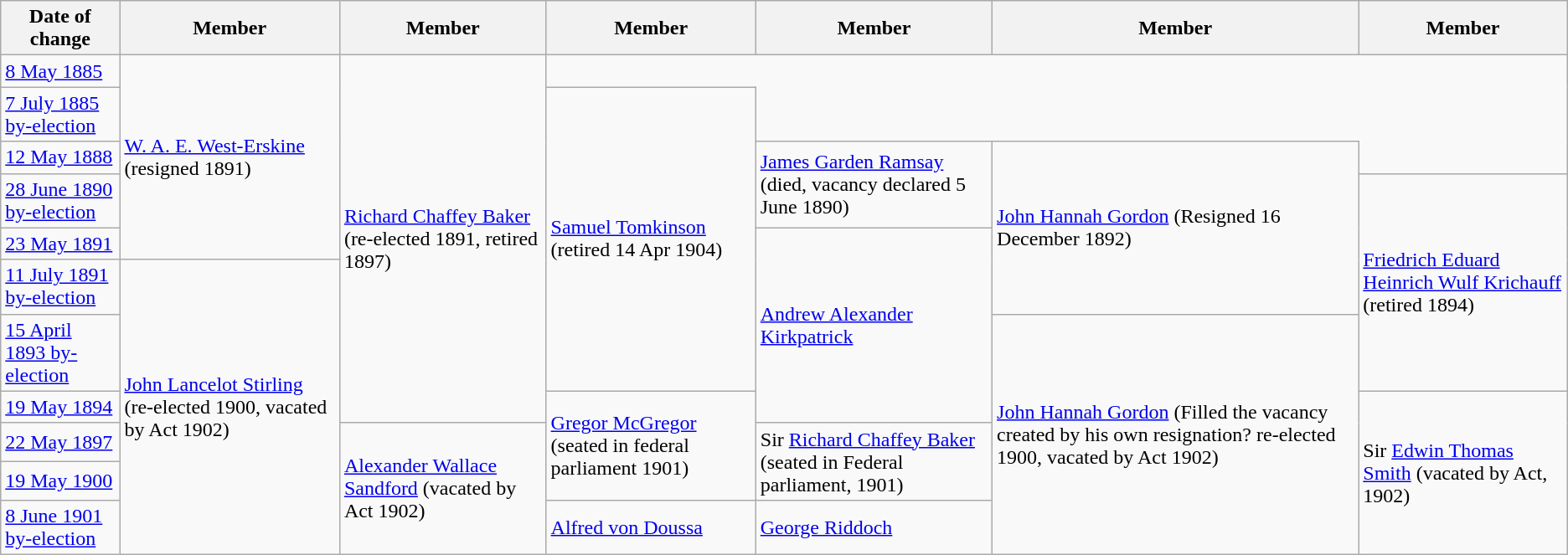<table class="wikitable">
<tr>
<th>Date of change</th>
<th>Member</th>
<th>Member</th>
<th>Member</th>
<th>Member</th>
<th>Member</th>
<th>Member</th>
</tr>
<tr>
<td><a href='#'>8 May 1885</a></td>
<td rowspan=5><a href='#'>W. A. E. West-Erskine</a> (resigned 1891)</td>
<td rowspan=8><a href='#'>Richard Chaffey Baker</a> (re-elected 1891, retired 1897)</td>
</tr>
<tr>
<td><a href='#'>7 July 1885 by-election</a></td>
<td rowspan=6><a href='#'>Samuel Tomkinson</a> (retired 14 Apr 1904)</td>
</tr>
<tr>
<td><a href='#'>12 May 1888</a></td>
<td rowspan=2><a href='#'>James Garden Ramsay</a> (died, vacancy declared 5 June 1890)</td>
<td rowspan=4><a href='#'>John Hannah Gordon</a> (Resigned 16 December 1892)</td>
</tr>
<tr>
<td><a href='#'>28 June 1890 by-election</a></td>
<td rowspan=4><a href='#'>Friedrich Eduard Heinrich Wulf Krichauff</a> (retired 1894)</td>
</tr>
<tr>
<td><a href='#'>23 May 1891</a></td>
<td rowspan=4><a href='#'>Andrew Alexander Kirkpatrick</a></td>
</tr>
<tr>
<td><a href='#'>11 July 1891 by-election</a></td>
<td rowspan=6><a href='#'>John Lancelot Stirling</a> (re-elected 1900, vacated by Act 1902)</td>
</tr>
<tr>
<td><a href='#'>15 April 1893 by-election</a></td>
<td rowspan=5><a href='#'>John Hannah Gordon</a> (Filled the vacancy created by his own resignation? re-elected 1900, vacated by Act 1902)</td>
</tr>
<tr>
<td><a href='#'>19 May 1894</a></td>
<td rowspan=3><a href='#'>Gregor McGregor</a> (seated in federal parliament 1901)</td>
<td rowspan=4>Sir <a href='#'>Edwin Thomas Smith</a> (vacated by Act, 1902)</td>
</tr>
<tr>
<td><a href='#'>22 May 1897</a></td>
<td rowspan=3><a href='#'>Alexander Wallace Sandford</a> (vacated by Act 1902)</td>
<td rowspan=2>Sir <a href='#'>Richard Chaffey Baker</a> (seated in Federal parliament, 1901)</td>
</tr>
<tr>
<td><a href='#'>19 May 1900</a></td>
</tr>
<tr>
<td><a href='#'>8 June 1901 by-election</a></td>
<td><a href='#'>Alfred von Doussa</a></td>
<td><a href='#'>George Riddoch</a></td>
</tr>
</table>
